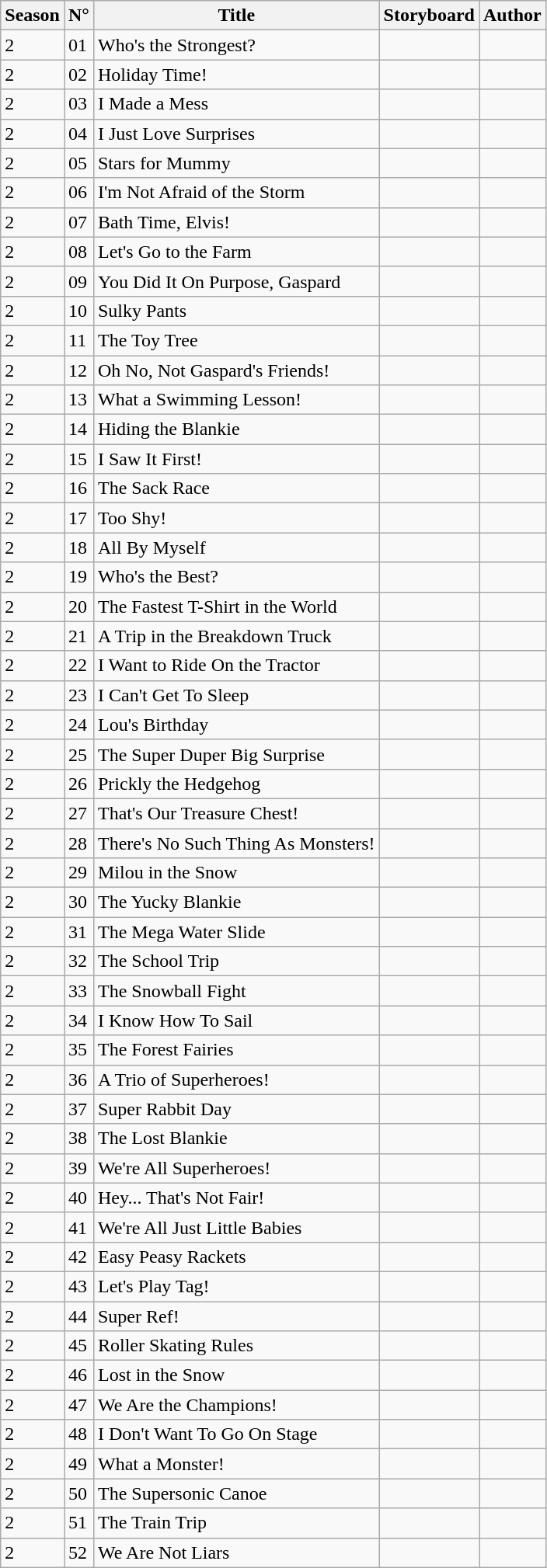<table class="wikitable sortable">
<tr>
<th>Season</th>
<th>N°</th>
<th>Title</th>
<th>Storyboard</th>
<th>Author</th>
</tr>
<tr>
<td>2</td>
<td>01</td>
<td>Who's the Strongest?</td>
<td></td>
<td></td>
</tr>
<tr>
<td>2</td>
<td>02</td>
<td>Holiday Time!</td>
<td></td>
<td></td>
</tr>
<tr>
<td>2</td>
<td>03</td>
<td>I Made a Mess</td>
<td></td>
<td></td>
</tr>
<tr>
<td>2</td>
<td>04</td>
<td>I Just Love Surprises</td>
<td></td>
<td></td>
</tr>
<tr>
<td>2</td>
<td>05</td>
<td>Stars for Mummy</td>
<td></td>
<td></td>
</tr>
<tr>
<td>2</td>
<td>06</td>
<td>I'm Not Afraid of the Storm</td>
<td></td>
<td></td>
</tr>
<tr>
<td>2</td>
<td>07</td>
<td>Bath Time, Elvis!</td>
<td></td>
<td></td>
</tr>
<tr>
<td>2</td>
<td>08</td>
<td>Let's Go to the Farm</td>
<td></td>
<td></td>
</tr>
<tr>
<td>2</td>
<td>09</td>
<td>You Did It On Purpose, Gaspard</td>
<td></td>
<td></td>
</tr>
<tr>
<td>2</td>
<td>10</td>
<td>Sulky Pants</td>
<td></td>
<td></td>
</tr>
<tr>
<td>2</td>
<td>11</td>
<td>The Toy Tree</td>
<td></td>
<td></td>
</tr>
<tr>
<td>2</td>
<td>12</td>
<td>Oh No, Not Gaspard's Friends!</td>
<td></td>
<td></td>
</tr>
<tr>
<td>2</td>
<td>13</td>
<td>What a Swimming Lesson!</td>
<td></td>
<td></td>
</tr>
<tr>
<td>2</td>
<td>14</td>
<td>Hiding the Blankie</td>
<td></td>
<td></td>
</tr>
<tr>
<td>2</td>
<td>15</td>
<td>I Saw It First!</td>
<td></td>
<td></td>
</tr>
<tr>
<td>2</td>
<td>16</td>
<td>The Sack Race</td>
<td></td>
<td></td>
</tr>
<tr>
<td>2</td>
<td>17</td>
<td>Too Shy!</td>
<td></td>
<td></td>
</tr>
<tr>
<td>2</td>
<td>18</td>
<td>All By Myself</td>
<td></td>
<td></td>
</tr>
<tr>
<td>2</td>
<td>19</td>
<td>Who's the Best?</td>
<td></td>
<td></td>
</tr>
<tr>
<td>2</td>
<td>20</td>
<td>The Fastest T-Shirt in the World</td>
<td></td>
<td></td>
</tr>
<tr>
<td>2</td>
<td>21</td>
<td>A Trip in the Breakdown Truck</td>
<td></td>
<td></td>
</tr>
<tr>
<td>2</td>
<td>22</td>
<td>I Want to Ride On the Tractor</td>
<td></td>
<td></td>
</tr>
<tr>
<td>2</td>
<td>23</td>
<td>I Can't Get To Sleep</td>
<td></td>
<td></td>
</tr>
<tr>
<td>2</td>
<td>24</td>
<td>Lou's Birthday</td>
<td></td>
<td></td>
</tr>
<tr>
<td>2</td>
<td>25</td>
<td>The Super Duper Big Surprise</td>
<td></td>
<td></td>
</tr>
<tr>
<td>2</td>
<td>26</td>
<td>Prickly the Hedgehog</td>
<td></td>
<td></td>
</tr>
<tr>
<td>2</td>
<td>27</td>
<td>That's Our Treasure Chest!</td>
<td></td>
<td></td>
</tr>
<tr>
<td>2</td>
<td>28</td>
<td>There's No Such Thing As Monsters!</td>
<td></td>
<td></td>
</tr>
<tr>
<td>2</td>
<td>29</td>
<td>Milou in the Snow</td>
<td></td>
<td></td>
</tr>
<tr>
<td>2</td>
<td>30</td>
<td>The Yucky Blankie</td>
<td></td>
<td></td>
</tr>
<tr>
<td>2</td>
<td>31</td>
<td>The Mega Water Slide</td>
<td></td>
<td></td>
</tr>
<tr>
<td>2</td>
<td>32</td>
<td>The School Trip</td>
<td></td>
<td></td>
</tr>
<tr>
<td>2</td>
<td>33</td>
<td>The Snowball Fight</td>
<td></td>
<td></td>
</tr>
<tr>
<td>2</td>
<td>34</td>
<td>I Know How To Sail</td>
<td></td>
<td></td>
</tr>
<tr>
<td>2</td>
<td>35</td>
<td>The Forest Fairies</td>
<td></td>
<td></td>
</tr>
<tr>
<td>2</td>
<td>36</td>
<td>A Trio of Superheroes!</td>
<td></td>
<td></td>
</tr>
<tr>
<td>2</td>
<td>37</td>
<td>Super Rabbit Day</td>
<td></td>
<td></td>
</tr>
<tr>
<td>2</td>
<td>38</td>
<td>The Lost Blankie</td>
<td></td>
<td></td>
</tr>
<tr>
<td>2</td>
<td>39</td>
<td>We're All Superheroes!</td>
<td></td>
<td></td>
</tr>
<tr>
<td>2</td>
<td>40</td>
<td>Hey... That's Not Fair!</td>
<td></td>
<td></td>
</tr>
<tr>
<td>2</td>
<td>41</td>
<td>We're All Just Little Babies</td>
<td></td>
<td></td>
</tr>
<tr>
<td>2</td>
<td>42</td>
<td>Easy Peasy Rackets</td>
<td></td>
<td></td>
</tr>
<tr>
<td>2</td>
<td>43</td>
<td>Let's Play Tag!</td>
<td></td>
<td></td>
</tr>
<tr>
<td>2</td>
<td>44</td>
<td>Super Ref!</td>
<td></td>
<td></td>
</tr>
<tr>
<td>2</td>
<td>45</td>
<td>Roller Skating Rules</td>
<td></td>
<td></td>
</tr>
<tr>
<td>2</td>
<td>46</td>
<td>Lost in the Snow</td>
<td></td>
<td></td>
</tr>
<tr>
<td>2</td>
<td>47</td>
<td>We Are the Champions!</td>
<td></td>
<td></td>
</tr>
<tr>
<td>2</td>
<td>48</td>
<td>I Don't Want To Go On Stage</td>
<td></td>
<td></td>
</tr>
<tr>
<td>2</td>
<td>49</td>
<td>What a Monster!</td>
<td></td>
<td></td>
</tr>
<tr>
<td>2</td>
<td>50</td>
<td>The Supersonic Canoe</td>
<td></td>
<td></td>
</tr>
<tr>
<td>2</td>
<td>51</td>
<td>The Train Trip</td>
<td></td>
<td></td>
</tr>
<tr>
<td>2</td>
<td>52</td>
<td>We Are Not Liars</td>
<td></td>
<td></td>
</tr>
</table>
